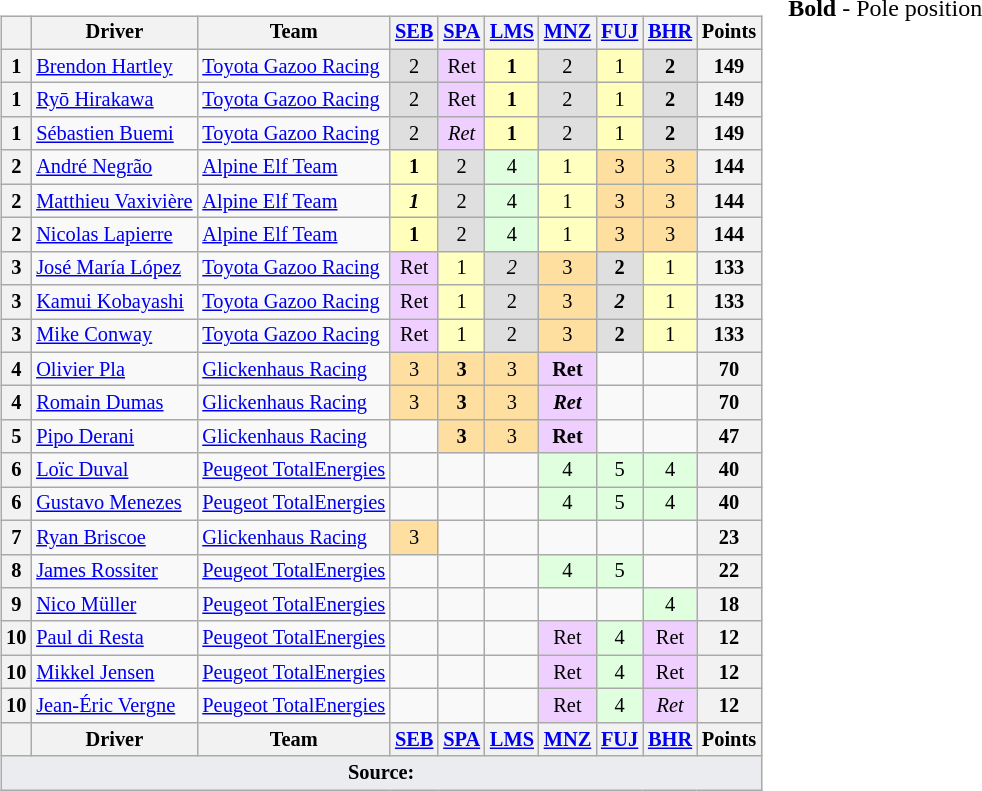<table>
<tr>
<td><br><table class="wikitable" style="font-size:85%; text-align:center;">
<tr>
<th></th>
<th>Driver</th>
<th>Team</th>
<th><a href='#'>SEB</a><br></th>
<th><a href='#'>SPA</a><br></th>
<th><a href='#'>LMS</a><br></th>
<th><a href='#'>MNZ</a><br></th>
<th><a href='#'>FUJ</a><br></th>
<th><a href='#'>BHR</a><br></th>
<th>Points</th>
</tr>
<tr>
<th>1</th>
<td align="left"> <a href='#'>Brendon Hartley</a></td>
<td align="left"> <a href='#'>Toyota Gazoo Racing</a></td>
<td style="background:#dfdfdf;">2</td>
<td style="background:#efcfff;">Ret</td>
<td style="background:#ffffbb;"><strong>1</strong></td>
<td style="background:#dfdfdf;">2</td>
<td style="background:#ffffbb;">1</td>
<td style="background:#dfdfdf;"><strong>2</strong></td>
<th>149</th>
</tr>
<tr>
<th>1</th>
<td align="left"> <a href='#'>Ryō Hirakawa</a></td>
<td align="left"> <a href='#'>Toyota Gazoo Racing</a></td>
<td style="background:#dfdfdf;">2</td>
<td style="background:#efcfff;">Ret</td>
<td style="background:#ffffbb;"><strong>1</strong></td>
<td style="background:#dfdfdf;">2</td>
<td style="background:#ffffbb;">1</td>
<td style="background:#dfdfdf;"><strong>2</strong></td>
<th>149</th>
</tr>
<tr>
<th>1</th>
<td align="left"> <a href='#'>Sébastien Buemi</a></td>
<td align="left"> <a href='#'>Toyota Gazoo Racing</a></td>
<td style="background:#dfdfdf;">2</td>
<td style="background:#efcfff;"><em>Ret</em></td>
<td style="background:#ffffbb;"><strong>1</strong></td>
<td style="background:#dfdfdf;">2</td>
<td style="background:#ffffbb;">1</td>
<td style="background:#dfdfdf;"><strong>2</strong></td>
<th>149</th>
</tr>
<tr>
<th>2</th>
<td align="left"> <a href='#'>André Negrão</a></td>
<td align="left"> <a href='#'>Alpine Elf Team</a></td>
<td style="background:#ffffbf;"><strong>1</strong></td>
<td style="background:#dfdfdf;">2</td>
<td style="background:#dfffdf;">4</td>
<td style="background:#ffffbf;">1</td>
<td style="background:#ffdf9f;">3</td>
<td style="background:#ffdf9f;">3</td>
<th>144</th>
</tr>
<tr>
<th>2</th>
<td align="left" nowrap> <a href='#'>Matthieu Vaxivière</a></td>
<td align="left"> <a href='#'>Alpine Elf Team</a></td>
<td style="background:#ffffbf;"><strong><em>1</em></strong></td>
<td style="background:#dfdfdf;">2</td>
<td style="background:#dfffdf;">4</td>
<td style="background:#ffffbf;">1</td>
<td style="background:#ffdf9f;">3</td>
<td style="background:#ffdf9f;">3</td>
<th>144</th>
</tr>
<tr>
<th>2</th>
<td align="left"> <a href='#'>Nicolas Lapierre</a></td>
<td align="left"> <a href='#'>Alpine Elf Team</a></td>
<td style="background:#ffffbb;"><strong>1</strong></td>
<td style="background:#dfdfdf;">2</td>
<td style="background:#dfffdf;">4</td>
<td style="background:#ffffbf;">1</td>
<td style="background:#ffdf9f;">3</td>
<td style="background:#ffdf9f;">3</td>
<th>144</th>
</tr>
<tr>
<th>3</th>
<td align="left"> <a href='#'>José María López</a></td>
<td align="left"> <a href='#'>Toyota Gazoo Racing</a></td>
<td style="background:#efcfff;">Ret</td>
<td style="background:#ffffbf;">1</td>
<td style="background:#dfdfdf;"><em>2</em></td>
<td style="background:#ffdf9f;">3</td>
<td style="background:#dfdfdf;"><strong>2</strong></td>
<td style="background:#ffffbf;">1</td>
<th>133</th>
</tr>
<tr>
<th>3</th>
<td align="left"> <a href='#'>Kamui Kobayashi</a></td>
<td align="left"> <a href='#'>Toyota Gazoo Racing</a></td>
<td style="background:#efcfff;">Ret</td>
<td style="background:#ffffbf;">1</td>
<td style="background:#dfdfdf;">2</td>
<td style="background:#ffdf9f;">3</td>
<td style="background:#dfdfdf;"><strong><em>2</em></strong></td>
<td style="background:#ffffbf;">1</td>
<th>133</th>
</tr>
<tr>
<th>3</th>
<td align="left"> <a href='#'>Mike Conway</a></td>
<td align="left"> <a href='#'>Toyota Gazoo Racing</a></td>
<td style="background:#efcfff;">Ret</td>
<td style="background:#ffffbf;">1</td>
<td style="background:#dfdfdf;">2</td>
<td style="background:#ffdf9f;">3</td>
<td style="background:#dfdfdf;"><strong>2</strong></td>
<td style="background:#ffffbf;">1</td>
<th>133</th>
</tr>
<tr>
<th>4</th>
<td align="left"> <a href='#'>Olivier Pla</a></td>
<td align="left"> <a href='#'>Glickenhaus Racing</a></td>
<td style="background:#ffdf9f;">3</td>
<td style="background:#ffdf9f;"><strong>3</strong></td>
<td style="background:#ffdf9f;">3</td>
<td style="background:#efcfff;"><strong>Ret</strong></td>
<td></td>
<td></td>
<th>70</th>
</tr>
<tr>
<th>4</th>
<td align="left"> <a href='#'>Romain Dumas</a></td>
<td align="left"> <a href='#'>Glickenhaus Racing</a></td>
<td style="background:#ffdf9f;">3</td>
<td style="background:#ffdf9f;"><strong>3</strong></td>
<td style="background:#ffdf9f;">3</td>
<td style="background:#efcfff;"><strong><em>Ret</em></strong></td>
<td></td>
<td></td>
<th>70</th>
</tr>
<tr>
<th>5</th>
<td align="left"> <a href='#'>Pipo Derani</a></td>
<td align="left"> <a href='#'>Glickenhaus Racing</a></td>
<td></td>
<td style="background:#ffdf9f;"><strong>3</strong></td>
<td style="background:#ffdf9f;">3</td>
<td style="background:#efcfff;"><strong>Ret</strong></td>
<td></td>
<td></td>
<th>47</th>
</tr>
<tr>
<th>6</th>
<td align="left"> <a href='#'>Loïc Duval</a></td>
<td align="left" nowrap> <a href='#'>Peugeot TotalEnergies</a></td>
<td></td>
<td></td>
<td></td>
<td style="background:#dfffdf;">4</td>
<td style="background:#dfffdf;">5</td>
<td style="background:#dfffdf;">4</td>
<th>40</th>
</tr>
<tr>
<th>6</th>
<td align="left"> <a href='#'>Gustavo Menezes</a></td>
<td align="left"> <a href='#'>Peugeot TotalEnergies</a></td>
<td></td>
<td></td>
<td></td>
<td style="background:#dfffdf;">4</td>
<td style="background:#dfffdf;">5</td>
<td style="background:#dfffdf;">4</td>
<th>40</th>
</tr>
<tr>
<th>7</th>
<td align="left"> <a href='#'>Ryan Briscoe</a></td>
<td align="left"> <a href='#'>Glickenhaus Racing</a></td>
<td style="background:#ffdf9f;">3</td>
<td></td>
<td></td>
<td></td>
<td></td>
<td></td>
<th>23</th>
</tr>
<tr>
<th>8</th>
<td align="left"> <a href='#'>James Rossiter</a></td>
<td align="left"> <a href='#'>Peugeot TotalEnergies</a></td>
<td></td>
<td></td>
<td></td>
<td style="background:#dfffdf;">4</td>
<td style="background:#dfffdf;">5</td>
<td></td>
<th>22</th>
</tr>
<tr>
<th>9</th>
<td align="left"> <a href='#'>Nico Müller</a></td>
<td align="left"> <a href='#'>Peugeot TotalEnergies</a></td>
<td></td>
<td></td>
<td></td>
<td></td>
<td></td>
<td style="background:#dfffdf;">4</td>
<th>18</th>
</tr>
<tr>
<th>10</th>
<td align="left"> <a href='#'>Paul di Resta</a></td>
<td align="left"> <a href='#'>Peugeot TotalEnergies</a></td>
<td></td>
<td></td>
<td></td>
<td style="background:#efcfff;">Ret</td>
<td style="background:#dfffdf;">4</td>
<td style="background:#efcfff;">Ret</td>
<th>12</th>
</tr>
<tr>
<th>10</th>
<td align="left"> <a href='#'>Mikkel Jensen</a></td>
<td align="left"> <a href='#'>Peugeot TotalEnergies</a></td>
<td></td>
<td></td>
<td></td>
<td style="background:#efcfff;">Ret</td>
<td style="background:#dfffdf;">4</td>
<td style="background:#efcfff;">Ret</td>
<th>12</th>
</tr>
<tr>
<th>10</th>
<td align="left"> <a href='#'>Jean-Éric Vergne</a></td>
<td align="left"> <a href='#'>Peugeot TotalEnergies</a></td>
<td></td>
<td></td>
<td></td>
<td style="background:#efcfff;">Ret</td>
<td style="background:#dfffdf;">4</td>
<td style="background:#efcfff;"><em>Ret</em></td>
<th>12</th>
</tr>
<tr>
<th></th>
<th>Driver</th>
<th>Team</th>
<th><a href='#'>SEB</a><br></th>
<th><a href='#'>SPA</a><br></th>
<th><a href='#'>LMS</a><br></th>
<th><a href='#'>MNZ</a><br></th>
<th><a href='#'>FUJ</a><br></th>
<th><a href='#'>BHR</a><br></th>
<th>Points</th>
</tr>
<tr class="sortbottom">
<td colspan="10" style="background-color:#EAECF0;text-align:center"><strong>Source:</strong></td>
</tr>
</table>
</td>
<td valign=top><br><span><strong>Bold</strong> - Pole position</span></td>
</tr>
</table>
